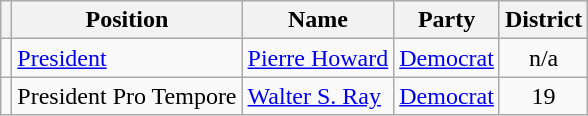<table class="wikitable">
<tr>
<th></th>
<th>Position</th>
<th>Name</th>
<th>Party</th>
<th>District</th>
</tr>
<tr>
<td></td>
<td><a href='#'>President</a></td>
<td><a href='#'>Pierre Howard</a></td>
<td><a href='#'>Democrat</a></td>
<td align=center>n/a</td>
</tr>
<tr>
<td></td>
<td>President Pro Tempore</td>
<td><a href='#'>Walter S. Ray</a></td>
<td><a href='#'>Democrat</a></td>
<td align=center>19</td>
</tr>
</table>
